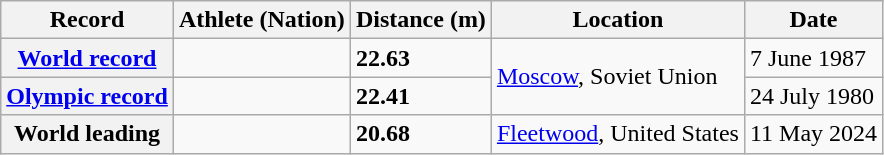<table class="wikitable">
<tr>
<th>Record</th>
<th>Athlete (Nation)</th>
<th>Distance (m)</th>
<th>Location</th>
<th>Date</th>
</tr>
<tr>
<th><a href='#'>World record</a></th>
<td></td>
<td><strong>22.63</strong></td>
<td rowspan="2"><a href='#'>Moscow</a>, Soviet Union</td>
<td>7 June 1987</td>
</tr>
<tr>
<th><a href='#'>Olympic record</a></th>
<td></td>
<td><strong>22.41</strong></td>
<td>24 July 1980</td>
</tr>
<tr>
<th>World leading</th>
<td></td>
<td><strong>20.68</strong></td>
<td><a href='#'>Fleetwood</a>, United States</td>
<td>11 May 2024</td>
</tr>
</table>
